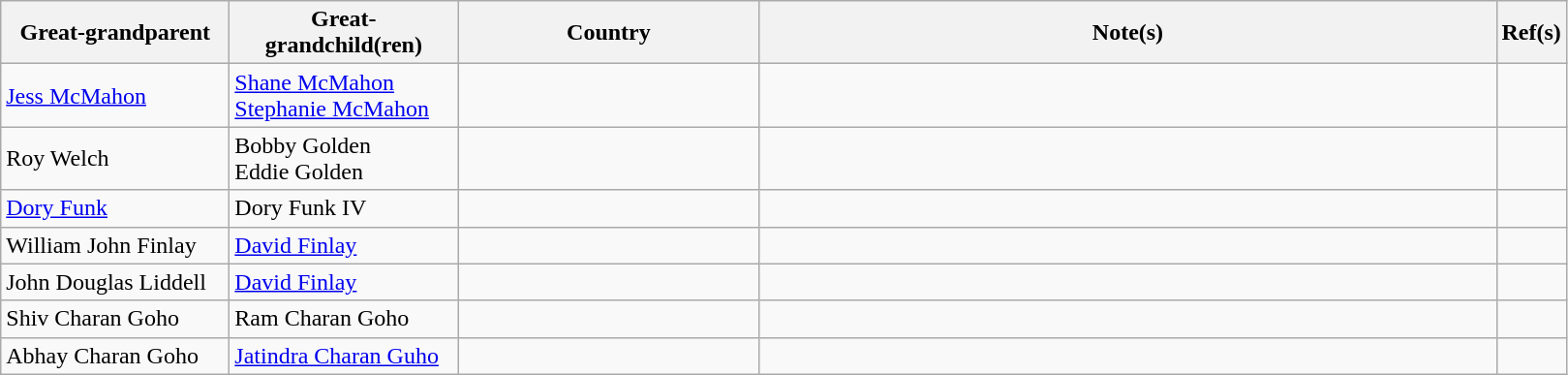<table class="wikitable sortable">
<tr>
<th style="width:150px;">Great-grandparent</th>
<th style="width:150px;">Great-grandchild(ren)</th>
<th style="width:200px;">Country</th>
<th style="width:500px;">Note(s)</th>
<th style="width:*;">Ref(s)</th>
</tr>
<tr>
<td><a href='#'>Jess McMahon</a></td>
<td><a href='#'>Shane McMahon</a><br><a href='#'>Stephanie McMahon</a></td>
<td></td>
<td></td>
<td></td>
</tr>
<tr>
<td>Roy Welch</td>
<td>Bobby Golden<br>Eddie Golden</td>
<td></td>
<td></td>
<td></td>
</tr>
<tr>
<td><a href='#'>Dory Funk</a></td>
<td>Dory Funk IV</td>
<td></td>
<td></td>
<td></td>
</tr>
<tr>
<td>William John Finlay</td>
<td><a href='#'>David Finlay</a></td>
<td> </td>
<td></td>
<td></td>
</tr>
<tr>
<td>John Douglas Liddell</td>
<td><a href='#'>David Finlay</a></td>
<td> </td>
<td></td>
<td></td>
</tr>
<tr>
<td>Shiv Charan Goho</td>
<td>Ram Charan Goho</td>
<td></td>
<td></td>
<td></td>
</tr>
<tr>
<td>Abhay Charan Goho</td>
<td><a href='#'>Jatindra Charan Guho</a></td>
<td></td>
<td></td>
<td></td>
</tr>
</table>
